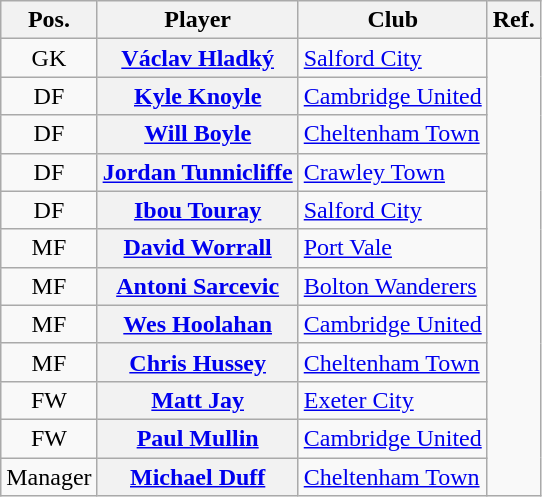<table class="wikitable plainrowheaders" style="text-align: left">
<tr>
<th scope="col">Pos.</th>
<th scope="col">Player</th>
<th scope="col">Club</th>
<th>Ref.</th>
</tr>
<tr>
<td style="text-align:center">GK</td>
<th scope="row"> <a href='#'>Václav Hladký</a></th>
<td><a href='#'>Salford City</a></td>
<td rowspan="12"></td>
</tr>
<tr>
<td style="text-align:center">DF</td>
<th scope="row"> <a href='#'>Kyle Knoyle</a></th>
<td><a href='#'>Cambridge United</a></td>
</tr>
<tr>
<td style="text-align:center">DF</td>
<th scope="row"> <a href='#'>Will Boyle</a></th>
<td><a href='#'>Cheltenham Town</a></td>
</tr>
<tr>
<td style="text-align:center">DF</td>
<th scope="row"> <a href='#'>Jordan Tunnicliffe</a></th>
<td><a href='#'>Crawley Town</a></td>
</tr>
<tr>
<td style="text-align:center">DF</td>
<th scope="row"> <a href='#'>Ibou Touray</a></th>
<td><a href='#'>Salford City</a></td>
</tr>
<tr>
<td style="text-align:center">MF</td>
<th scope="row"> <a href='#'>David Worrall</a></th>
<td><a href='#'>Port Vale</a></td>
</tr>
<tr>
<td style="text-align:center">MF</td>
<th scope="row"> <a href='#'>Antoni Sarcevic</a></th>
<td><a href='#'>Bolton Wanderers</a></td>
</tr>
<tr>
<td style="text-align:center">MF</td>
<th scope="row"> <a href='#'>Wes Hoolahan</a></th>
<td><a href='#'>Cambridge United</a></td>
</tr>
<tr>
<td style="text-align:center">MF</td>
<th scope="row"> <a href='#'>Chris Hussey</a></th>
<td><a href='#'>Cheltenham Town</a></td>
</tr>
<tr>
<td style="text-align:center">FW</td>
<th scope="row"> <a href='#'>Matt Jay</a></th>
<td><a href='#'>Exeter City</a></td>
</tr>
<tr>
<td style="text-align:center">FW</td>
<th scope="row"> <a href='#'>Paul Mullin</a></th>
<td><a href='#'>Cambridge United</a></td>
</tr>
<tr>
<td style="text-align:center">Manager</td>
<th scope="row"> <a href='#'>Michael Duff</a></th>
<td><a href='#'>Cheltenham Town</a></td>
</tr>
</table>
